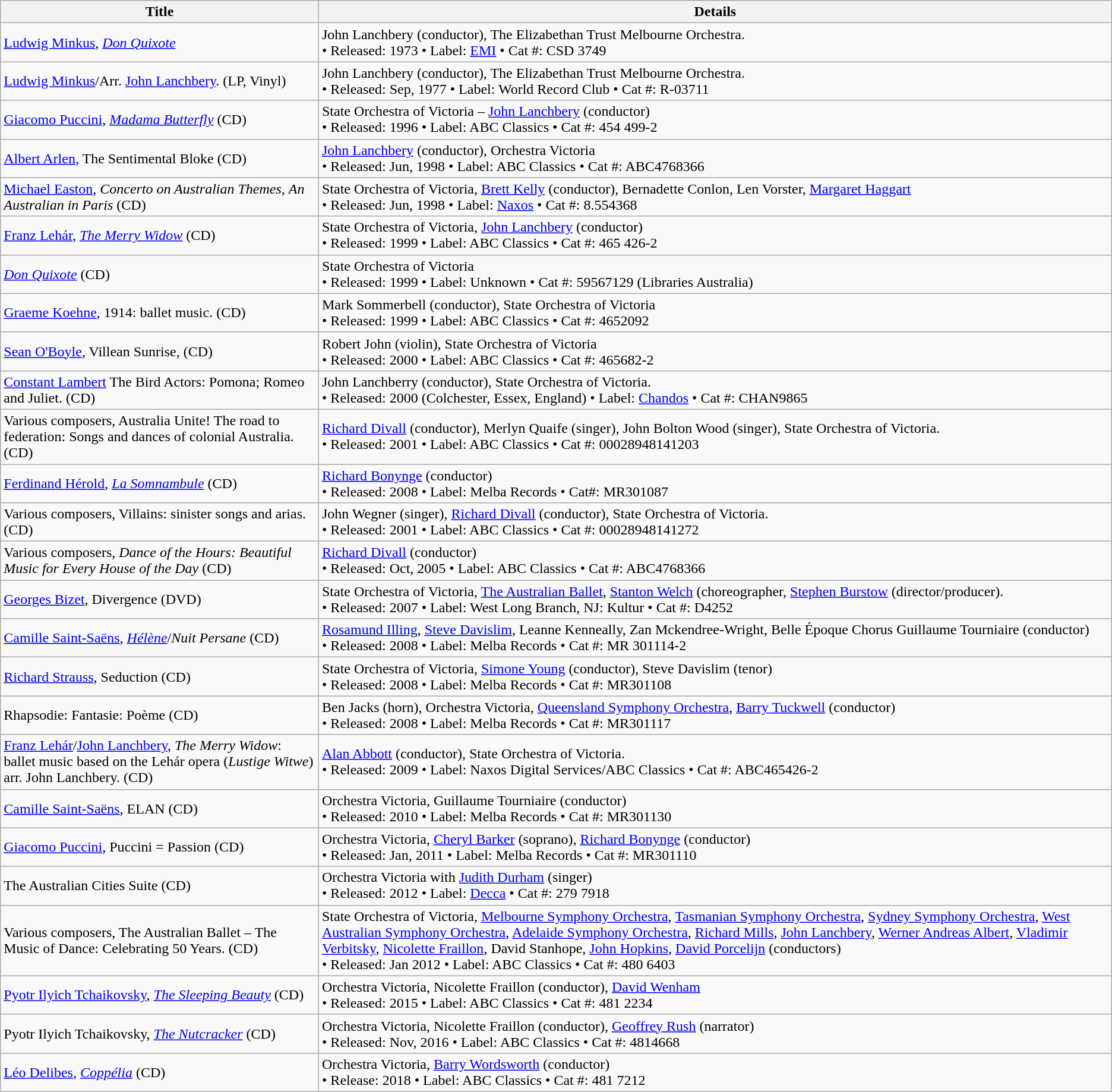<table class="wikitable">
<tr>
<th>Title</th>
<th>Details</th>
</tr>
<tr>
<td><a href='#'>Ludwig Minkus</a>, <em><a href='#'>Don Quixote</a></em></td>
<td>John Lanchbery (conductor), The Elizabethan Trust Melbourne Orchestra.<br>•	Released: 1973
•	Label: <a href='#'>EMI</a>
•	Cat #: CSD 3749</td>
</tr>
<tr>
<td><a href='#'>Ludwig Minkus</a>/Arr. <a href='#'>John Lanchbery</a>. (LP, Vinyl)</td>
<td>John Lanchbery (conductor), The Elizabethan Trust Melbourne Orchestra.<br>•	Released: Sep, 1977
•	Label: World Record Club
•	Cat #: R-03711</td>
</tr>
<tr>
<td><a href='#'>Giacomo Puccini</a>, <em><a href='#'>Madama Butterfly</a></em> (CD)</td>
<td>State Orchestra of Victoria – <a href='#'>John Lanchbery</a> (conductor)<br>•	Released: 1996
•	Label: ABC Classics
•	Cat #: 454 499-2</td>
</tr>
<tr>
<td><a href='#'>Albert Arlen</a>, The Sentimental Bloke (CD)</td>
<td><a href='#'>John Lanchbery</a> (conductor), Orchestra Victoria<br>•	Released: Jun, 1998
•	Label: ABC Classics
•	Cat #: ABC4768366</td>
</tr>
<tr>
<td><a href='#'>Michael Easton</a>, <em>Concerto on Australian Themes</em>, <em>An Australian in Paris</em> (CD)</td>
<td>State Orchestra of Victoria, <a href='#'>Brett Kelly</a> (conductor), Bernadette Conlon, Len Vorster, <a href='#'>Margaret Haggart</a><br>•	Released: Jun, 1998
•	Label: <a href='#'>Naxos</a>
•	Cat #: 8.554368</td>
</tr>
<tr>
<td><a href='#'>Franz Lehár</a>, <em><a href='#'>The Merry Widow</a></em> (CD)</td>
<td>State Orchestra of Victoria, <a href='#'>John Lanchbery</a> (conductor)<br>•	Released: 1999
•	Label: ABC Classics
•	Cat #: 465 426-2</td>
</tr>
<tr>
<td><em><a href='#'>Don Quixote</a></em> (CD)</td>
<td>State Orchestra of Victoria<br>•	Released: 1999
•	Label: Unknown
•	Cat #: 59567129 (Libraries Australia)</td>
</tr>
<tr>
<td><a href='#'>Graeme Koehne</a>, 1914: ballet music. (CD)</td>
<td>Mark Sommerbell (conductor), State Orchestra of Victoria<br>•	Released: 1999
•	Label: ABC Classics
•	Cat #: 4652092</td>
</tr>
<tr>
<td><a href='#'>Sean O'Boyle</a>, Villean Sunrise, (CD)</td>
<td>Robert John (violin), State Orchestra of Victoria<br>•	Released: 2000
•	Label: ABC Classics
•	Cat #: 465682-2</td>
</tr>
<tr>
<td><a href='#'>Constant Lambert</a> The Bird Actors: Pomona; Romeo and Juliet. (CD)</td>
<td>John Lanchberry (conductor), State Orchestra of Victoria.<br>•	Released: 2000 (Colchester, Essex, England)
•	Label: <a href='#'>Chandos</a>
•	Cat #: CHAN9865</td>
</tr>
<tr>
<td>Various composers, Australia Unite! The road to federation: Songs and dances of colonial Australia. (CD)</td>
<td><a href='#'>Richard Divall</a> (conductor), Merlyn Quaife (singer), John Bolton Wood (singer), State Orchestra of Victoria.<br>•	Released: 2001
•	Label: ABC Classics
•	Cat #: 00028948141203</td>
</tr>
<tr>
<td><a href='#'>Ferdinand Hérold</a>, <em><a href='#'>La Somnambule</a></em> (CD)</td>
<td><a href='#'>Richard Bonynge</a> (conductor)<br>•	Released: 2008
•	Label: Melba Records
•	Cat#: MR301087</td>
</tr>
<tr>
<td>Various composers, Villains: sinister songs and arias. (CD)</td>
<td>John Wegner (singer), <a href='#'>Richard Divall</a> (conductor), State Orchestra of Victoria.<br>•	Released: 2001
•	Label: ABC Classics
•	Cat #: 00028948141272</td>
</tr>
<tr>
<td>Various composers, <em>Dance of the Hours: Beautiful Music for Every House of the Day</em> (CD)</td>
<td><a href='#'>Richard Divall</a> (conductor)<br>•	Released: Oct, 2005
•	Label: ABC Classics
•	Cat #: ABC4768366</td>
</tr>
<tr>
<td><a href='#'>Georges Bizet</a>, Divergence (DVD)</td>
<td>State Orchestra of Victoria, <a href='#'>The Australian Ballet</a>, <a href='#'>Stanton Welch</a> (choreographer, <a href='#'>Stephen Burstow</a> (director/producer).<br>•	Released: 2007
•	Label: West Long Branch, NJ: Kultur
•	Cat #: D4252</td>
</tr>
<tr>
<td><a href='#'>Camille Saint-Saëns</a>, <em><a href='#'>Hélène</a></em>/<em>Nuit Persane</em> (CD)</td>
<td><a href='#'>Rosamund Illing</a>, <a href='#'>Steve Davislim</a>, Leanne Kenneally, Zan Mckendree-Wright, Belle Époque Chorus Guillaume Tourniaire (conductor)<br>•	Released: 2008
•	Label: Melba Records
•	Cat #: MR 301114-2</td>
</tr>
<tr>
<td><a href='#'>Richard Strauss</a>, Seduction (CD)</td>
<td>State Orchestra of Victoria, <a href='#'>Simone Young</a> (conductor), Steve Davislim (tenor)<br>•	Released: 2008
•	Label: Melba Records
•	Cat #: MR301108</td>
</tr>
<tr>
<td>Rhapsodie: Fantasie: Poème (CD)</td>
<td>Ben Jacks (horn), Orchestra Victoria, <a href='#'>Queensland Symphony Orchestra</a>, <a href='#'>Barry Tuckwell</a> (conductor)<br>•	Released: 2008
•	Label: Melba Records
•	Cat #: MR301117</td>
</tr>
<tr>
<td><a href='#'>Franz Lehár</a>/<a href='#'>John Lanchbery</a>, <em>The Merry Widow</em>: ballet music based on the Lehár opera (<em>Lustige Witwe</em>) arr. John Lanchbery. (CD)</td>
<td><a href='#'>Alan Abbott</a> (conductor), State Orchestra of Victoria.<br>•	Released: 2009
•	Label: Naxos Digital Services/ABC Classics
•	Cat #: ABC465426-2</td>
</tr>
<tr>
<td><a href='#'>Camille Saint-Saëns</a>, ELAN (CD)</td>
<td>Orchestra Victoria, Guillaume Tourniaire (conductor)<br>•	Released: 2010
•	Label: Melba Records
•	Cat #: MR301130</td>
</tr>
<tr>
<td><a href='#'>Giacomo Puccini</a>, Puccini = Passion (CD)</td>
<td>Orchestra Victoria, <a href='#'>Cheryl Barker</a> (soprano), <a href='#'>Richard Bonynge</a> (conductor)<br>•	Released: Jan, 2011
•	Label: Melba Records
•	Cat #: MR301110</td>
</tr>
<tr>
<td>The Australian Cities Suite (CD)</td>
<td>Orchestra Victoria with <a href='#'>Judith Durham</a> (singer)<br>•	Released: 2012
•	Label: <a href='#'>Decca</a>
•	Cat #: 279 7918</td>
</tr>
<tr>
<td>Various composers, The Australian Ballet – The Music of Dance: Celebrating 50 Years. (CD)</td>
<td>State Orchestra of Victoria, <a href='#'>Melbourne Symphony Orchestra</a>, <a href='#'>Tasmanian Symphony Orchestra</a>, <a href='#'>Sydney Symphony Orchestra</a>, <a href='#'>West Australian Symphony Orchestra</a>, <a href='#'>Adelaide Symphony Orchestra</a>, <a href='#'>Richard Mills</a>, <a href='#'>John Lanchbery</a>, <a href='#'>Werner Andreas Albert</a>, <a href='#'>Vladimir Verbitsky</a>, <a href='#'>Nicolette Fraillon</a>, David Stanhope, <a href='#'>John Hopkins</a>, <a href='#'>David Porcelijn</a> (conductors)<br>•	Released: Jan 2012
•	Label: ABC Classics
•	Cat #: 480 6403</td>
</tr>
<tr>
<td><a href='#'>Pyotr Ilyich Tchaikovsky</a>, <em><a href='#'>The Sleeping Beauty</a></em> (CD)</td>
<td>Orchestra Victoria, Nicolette Fraillon (conductor), <a href='#'>David Wenham</a><br>•	Released: 2015
•	Label: ABC Classics
•	Cat #: 481 2234</td>
</tr>
<tr>
<td>Pyotr Ilyich Tchaikovsky, <em><a href='#'>The Nutcracker</a></em> (CD)</td>
<td>Orchestra Victoria, Nicolette Fraillon (conductor), <a href='#'>Geoffrey Rush</a> (narrator)<br>•	Released: Nov, 2016
•	Label: ABC Classics
•	Cat #: 4814668</td>
</tr>
<tr>
<td><a href='#'>Léo Delibes</a>, <em><a href='#'>Coppélia</a></em> (CD)</td>
<td>Orchestra Victoria, <a href='#'>Barry Wordsworth</a> (conductor)<br>•	Release: 2018
•	Label: ABC Classics
•	Cat #: 481 7212</td>
</tr>
</table>
